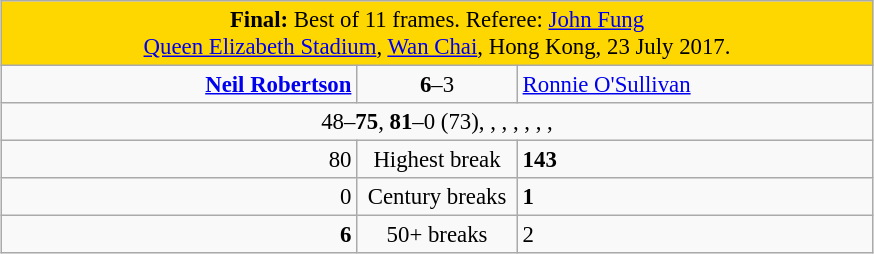<table class="wikitable" style="font-size: 95%; margin: 1em auto 1em auto;">
<tr>
<td colspan="3" align="center" bgcolor="#ffd700"><strong>Final:</strong> Best of 11 frames. Referee: <a href='#'>John Fung</a><br><a href='#'>Queen Elizabeth Stadium</a>, <a href='#'>Wan Chai</a>, Hong Kong, 23 July 2017.</td>
</tr>
<tr>
<td width="230" align="right"><strong><a href='#'>Neil Robertson</a></strong><br></td>
<td width="100" align="center"><strong>6</strong>–3</td>
<td width="230"><a href='#'>Ronnie O'Sullivan</a><br></td>
</tr>
<tr>
<td colspan="3" align="center" style="font-size: 100%">48–<strong>75</strong>, <strong>81</strong>–0 (73), , , , , , , </td>
</tr>
<tr>
<td align="right">80</td>
<td align="center">Highest break</td>
<td><strong>143</strong></td>
</tr>
<tr>
<td align="right">0</td>
<td align="center">Century breaks</td>
<td><strong>1</strong></td>
</tr>
<tr>
<td align="right"><strong>6</strong></td>
<td align="center">50+ breaks</td>
<td>2</td>
</tr>
</table>
